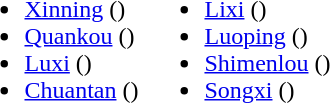<table>
<tr>
<td valign="top"><br><ul><li><a href='#'>Xinning</a> ()</li><li><a href='#'>Quankou</a> ()</li><li><a href='#'>Luxi</a> ()</li><li><a href='#'>Chuantan</a> ()</li></ul></td>
<td valign="top"><br><ul><li><a href='#'>Lixi</a> ()</li><li><a href='#'>Luoping</a> ()</li><li><a href='#'>Shimenlou</a> ()</li><li><a href='#'>Songxi</a> ()</li></ul></td>
</tr>
</table>
